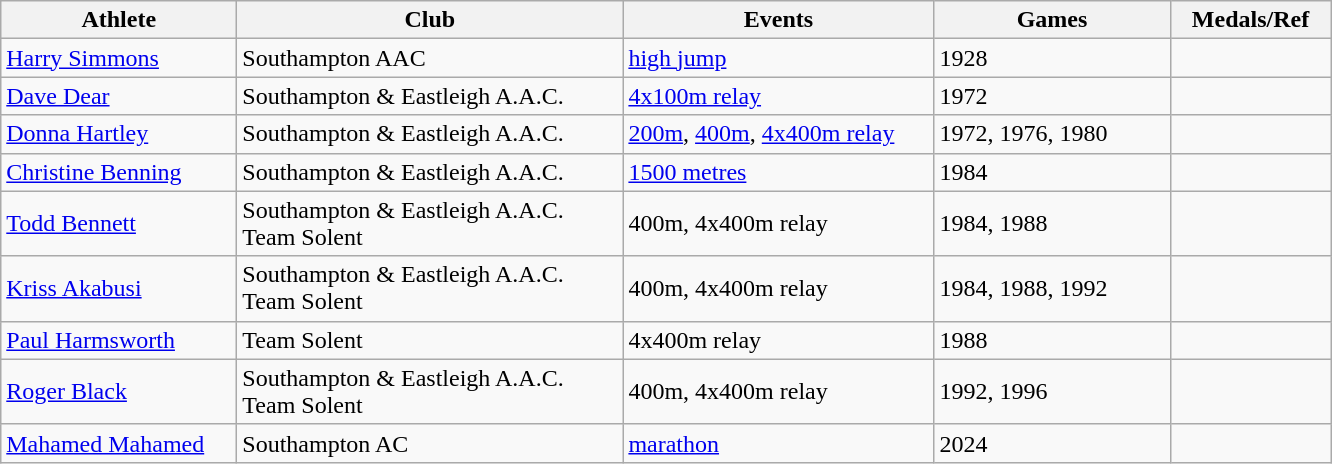<table class="wikitable">
<tr>
<th width=150>Athlete</th>
<th width=250>Club</th>
<th width=200>Events</th>
<th width=150>Games</th>
<th width=100>Medals/Ref</th>
</tr>
<tr>
<td><a href='#'>Harry Simmons</a></td>
<td>Southampton AAC</td>
<td><a href='#'>high jump</a></td>
<td>1928</td>
<td></td>
</tr>
<tr>
<td><a href='#'>Dave Dear</a></td>
<td>Southampton & Eastleigh A.A.C.</td>
<td><a href='#'>4x100m relay</a></td>
<td>1972</td>
<td></td>
</tr>
<tr>
<td><a href='#'>Donna Hartley</a></td>
<td>Southampton & Eastleigh A.A.C.</td>
<td><a href='#'>200m</a>, <a href='#'>400m</a>, <a href='#'>4x400m relay</a></td>
<td>1972, 1976, 1980</td>
<td></td>
</tr>
<tr>
<td><a href='#'>Christine Benning</a></td>
<td>Southampton & Eastleigh A.A.C.</td>
<td><a href='#'>1500 metres</a></td>
<td>1984</td>
<td></td>
</tr>
<tr>
<td><a href='#'>Todd Bennett</a></td>
<td>Southampton & Eastleigh A.A.C. <br>Team Solent</td>
<td>400m, 4x400m relay</td>
<td>1984, 1988</td>
<td></td>
</tr>
<tr>
<td><a href='#'>Kriss Akabusi</a></td>
<td>Southampton & Eastleigh A.A.C. <br> Team Solent</td>
<td>400m,  4x400m relay</td>
<td>1984, 1988, 1992</td>
<td></td>
</tr>
<tr>
<td><a href='#'>Paul Harmsworth</a></td>
<td>Team Solent</td>
<td>4x400m relay</td>
<td>1988</td>
<td></td>
</tr>
<tr>
<td><a href='#'>Roger Black</a></td>
<td>Southampton & Eastleigh A.A.C. <br>Team Solent</td>
<td>400m, 4x400m relay</td>
<td>1992, 1996</td>
<td></td>
</tr>
<tr>
<td><a href='#'>Mahamed Mahamed</a></td>
<td>Southampton AC</td>
<td><a href='#'>marathon</a></td>
<td>2024</td>
<td></td>
</tr>
</table>
